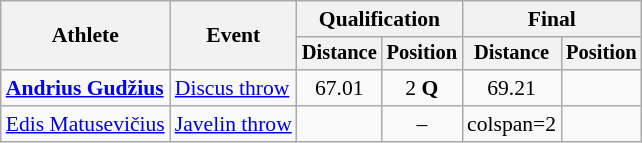<table class=wikitable style="font-size:90%">
<tr>
<th rowspan="2">Athlete</th>
<th rowspan="2">Event</th>
<th colspan="2">Qualification</th>
<th colspan="2">Final</th>
</tr>
<tr style="font-size:95%">
<th>Distance</th>
<th>Position</th>
<th>Distance</th>
<th>Position</th>
</tr>
<tr style=text-align:center>
<td style=text-align:left><strong><a href='#'>Andrius Gudžius</a></strong></td>
<td style=text-align:left><a href='#'>Discus throw</a></td>
<td>67.01</td>
<td>2 <strong>Q</strong></td>
<td>69.21 <strong></strong></td>
<td></td>
</tr>
<tr style=text-align:center>
<td style=text-align:left><a href='#'>Edis Matusevičius</a></td>
<td style=text-align:left><a href='#'>Javelin throw</a></td>
<td></td>
<td>–</td>
<td>colspan=2 </td>
</tr>
</table>
